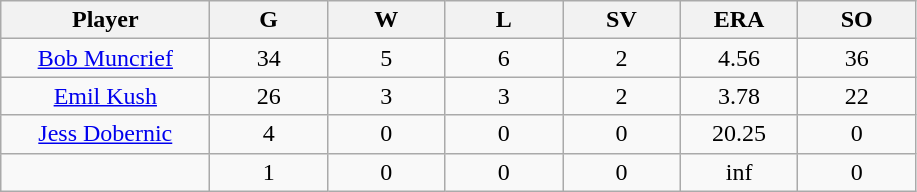<table class="wikitable sortable" style="text-align:center;">
<tr>
<th bgcolor="#DDDDFF" width="16%">Player</th>
<th bgcolor="#DDDDFF" width="9%">G</th>
<th bgcolor="#DDDDFF" width="9%">W</th>
<th bgcolor="#DDDDFF" width="9%">L</th>
<th bgcolor="#DDDDFF" width="9%">SV</th>
<th bgcolor="#DDDDFF" width="9%">ERA</th>
<th bgcolor="#DDDDFF" width="9%">SO</th>
</tr>
<tr align="center">
<td><a href='#'>Bob Muncrief</a></td>
<td>34</td>
<td>5</td>
<td>6</td>
<td>2</td>
<td>4.56</td>
<td>36</td>
</tr>
<tr align=center>
<td><a href='#'>Emil Kush</a></td>
<td>26</td>
<td>3</td>
<td>3</td>
<td>2</td>
<td>3.78</td>
<td>22</td>
</tr>
<tr align=center>
<td><a href='#'>Jess Dobernic</a></td>
<td>4</td>
<td>0</td>
<td>0</td>
<td>0</td>
<td>20.25</td>
<td>0</td>
</tr>
<tr align=center>
<td></td>
<td>1</td>
<td>0</td>
<td>0</td>
<td>0</td>
<td>inf</td>
<td>0</td>
</tr>
</table>
